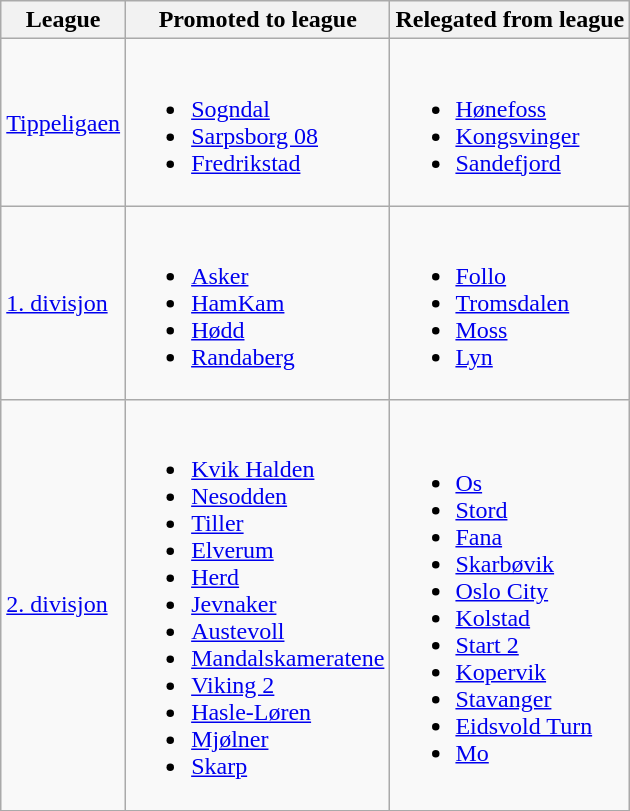<table class="wikitable">
<tr>
<th>League</th>
<th>Promoted to league</th>
<th>Relegated from league</th>
</tr>
<tr>
<td><a href='#'>Tippeligaen</a></td>
<td><br><ul><li><a href='#'>Sogndal</a></li><li><a href='#'>Sarpsborg 08</a></li><li><a href='#'>Fredrikstad</a></li></ul></td>
<td><br><ul><li><a href='#'>Hønefoss</a></li><li><a href='#'>Kongsvinger</a></li><li><a href='#'>Sandefjord</a></li></ul></td>
</tr>
<tr>
<td><a href='#'>1. divisjon</a></td>
<td><br><ul><li><a href='#'>Asker</a></li><li><a href='#'>HamKam</a></li><li><a href='#'>Hødd</a></li><li><a href='#'>Randaberg</a></li></ul></td>
<td><br><ul><li><a href='#'>Follo</a></li><li><a href='#'>Tromsdalen</a></li><li><a href='#'>Moss</a></li><li><a href='#'>Lyn</a></li></ul></td>
</tr>
<tr>
<td><a href='#'>2. divisjon</a></td>
<td><br><ul><li><a href='#'>Kvik Halden</a></li><li><a href='#'>Nesodden</a></li><li><a href='#'>Tiller</a></li><li><a href='#'>Elverum</a></li><li><a href='#'>Herd</a></li><li><a href='#'>Jevnaker</a></li><li><a href='#'>Austevoll</a></li><li><a href='#'>Mandalskameratene</a></li><li><a href='#'>Viking 2</a></li><li><a href='#'>Hasle-Løren</a></li><li><a href='#'>Mjølner</a></li><li><a href='#'>Skarp</a></li></ul></td>
<td><br><ul><li><a href='#'>Os</a></li><li><a href='#'>Stord</a></li><li><a href='#'>Fana</a></li><li><a href='#'>Skarbøvik</a></li><li><a href='#'>Oslo City</a></li><li><a href='#'>Kolstad</a></li><li><a href='#'>Start 2</a></li><li><a href='#'>Kopervik</a></li><li><a href='#'>Stavanger</a></li><li><a href='#'>Eidsvold Turn</a></li><li><a href='#'>Mo</a></li></ul></td>
</tr>
</table>
